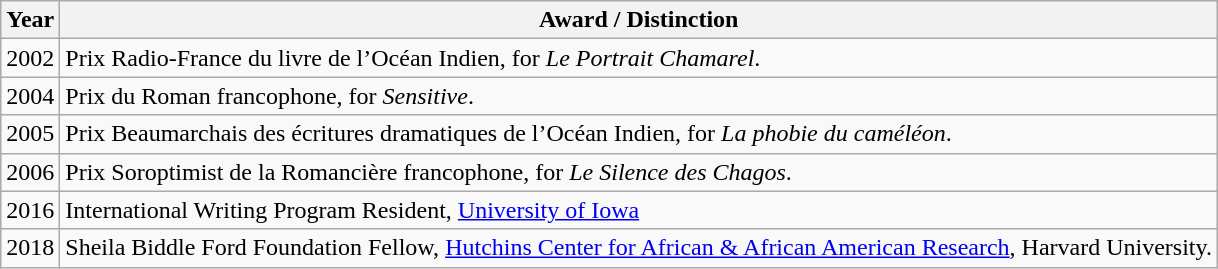<table class="wikitable">
<tr>
<th>Year</th>
<th>Award / Distinction</th>
</tr>
<tr>
<td>2002</td>
<td>Prix Radio-France du livre de l’Océan Indien, for <em>Le Portrait Chamarel</em>.</td>
</tr>
<tr>
<td>2004</td>
<td>Prix du Roman francophone, for <em>Sensitive</em>.</td>
</tr>
<tr>
<td>2005</td>
<td>Prix Beaumarchais des écritures dramatiques de l’Océan Indien, for <em>La phobie du caméléon</em>.</td>
</tr>
<tr>
<td>2006</td>
<td>Prix Soroptimist de la Romancière francophone, for <em>Le Silence des Chagos</em>.</td>
</tr>
<tr>
<td>2016</td>
<td>International Writing Program Resident, <a href='#'>University of Iowa</a></td>
</tr>
<tr>
<td>2018</td>
<td>Sheila Biddle Ford Foundation Fellow, <a href='#'>Hutchins Center for African & African American Research</a>, Harvard University.</td>
</tr>
</table>
